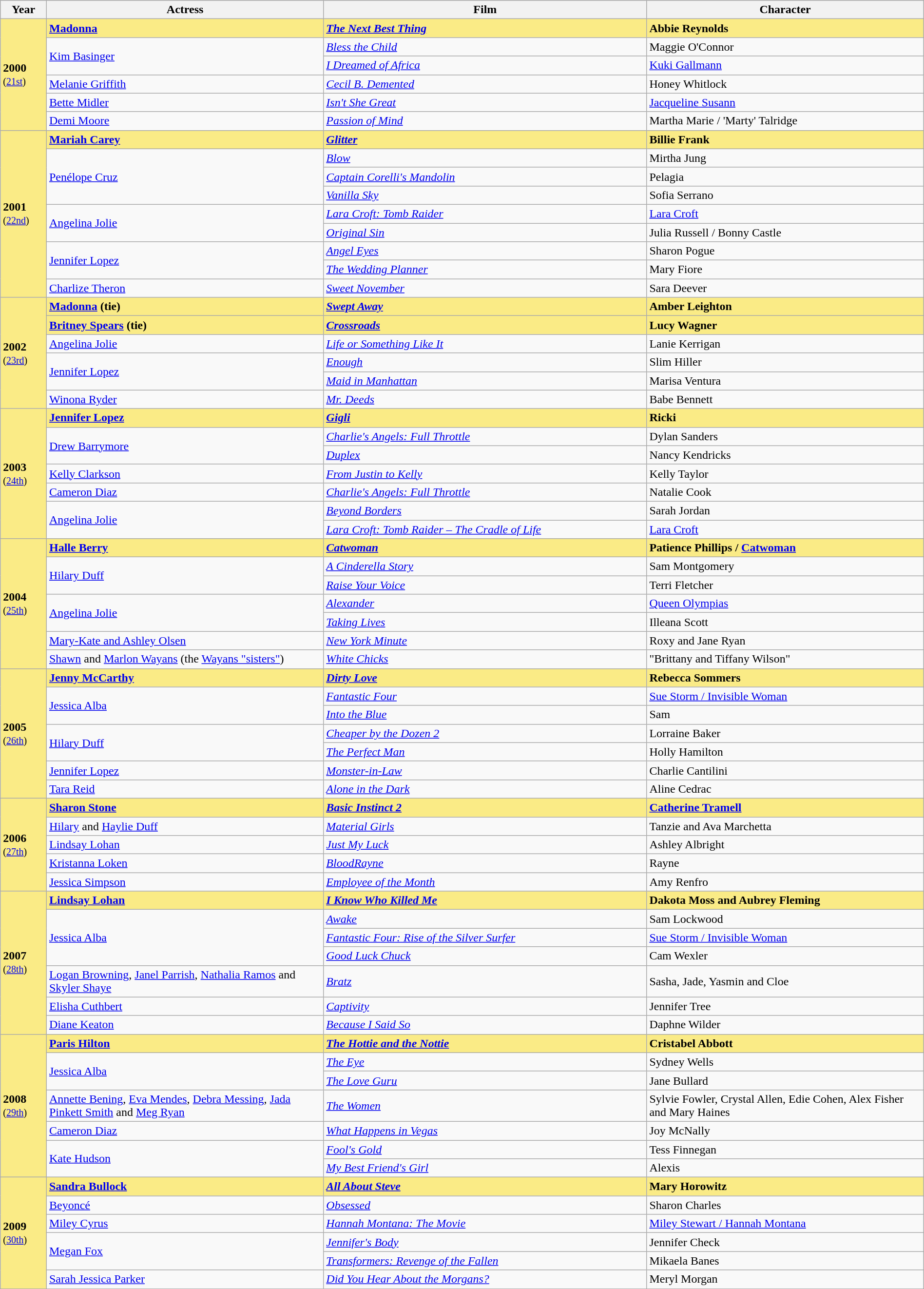<table class="wikitable sortable" style="width:100%">
<tr bgcolor="#bebebe">
<th width="5%">Year</th>
<th width="30%">Actress</th>
<th width="35%">Film</th>
<th width="30%">Character</th>
</tr>
<tr style="background:#FAEB86;">
<td rowspan="6"><strong>2000</strong><br><small>(<a href='#'>21st</a>)</small></td>
<td><strong><a href='#'>Madonna</a></strong></td>
<td><strong><em><a href='#'>The Next Best Thing</a></em></strong></td>
<td><strong>Abbie Reynolds</strong></td>
</tr>
<tr>
<td rowspan="2"><a href='#'>Kim Basinger</a></td>
<td><em><a href='#'>Bless the Child</a></em></td>
<td>Maggie O'Connor</td>
</tr>
<tr>
<td><em><a href='#'>I Dreamed of Africa</a></em></td>
<td><a href='#'>Kuki Gallmann</a></td>
</tr>
<tr>
<td><a href='#'>Melanie Griffith</a></td>
<td><em><a href='#'>Cecil B. Demented</a></em></td>
<td>Honey Whitlock</td>
</tr>
<tr>
<td><a href='#'>Bette Midler</a></td>
<td><em><a href='#'>Isn't She Great</a></em></td>
<td><a href='#'>Jacqueline Susann</a></td>
</tr>
<tr>
<td><a href='#'>Demi Moore</a></td>
<td><em><a href='#'>Passion of Mind</a></em></td>
<td>Martha Marie / 'Marty' Talridge</td>
</tr>
<tr style="background:#FAEB86;">
<td rowspan="9"><strong>2001</strong><br><small>(<a href='#'>22nd</a>)</small></td>
<td><strong><a href='#'>Mariah Carey</a></strong></td>
<td><strong><em><a href='#'>Glitter</a></em></strong></td>
<td><strong>Billie Frank</strong></td>
</tr>
<tr>
<td rowspan="3"><a href='#'>Penélope Cruz</a></td>
<td><em><a href='#'>Blow</a></em></td>
<td>Mirtha Jung</td>
</tr>
<tr>
<td><em><a href='#'>Captain Corelli's Mandolin</a></em></td>
<td>Pelagia</td>
</tr>
<tr>
<td><em><a href='#'>Vanilla Sky</a></em></td>
<td>Sofia Serrano</td>
</tr>
<tr>
<td rowspan="2"><a href='#'>Angelina Jolie</a></td>
<td><em><a href='#'>Lara Croft: Tomb Raider</a></em></td>
<td><a href='#'>Lara Croft</a></td>
</tr>
<tr>
<td><em><a href='#'>Original Sin</a></em></td>
<td>Julia Russell / Bonny Castle</td>
</tr>
<tr>
<td rowspan="2"><a href='#'>Jennifer Lopez</a></td>
<td><em><a href='#'>Angel Eyes</a></em></td>
<td>Sharon Pogue</td>
</tr>
<tr>
<td><em><a href='#'>The Wedding Planner</a></em></td>
<td>Mary Fiore</td>
</tr>
<tr>
<td><a href='#'>Charlize Theron</a></td>
<td><em><a href='#'>Sweet November</a></em></td>
<td>Sara Deever</td>
</tr>
<tr style="background:#FAEB86;">
<td rowspan="6"><strong>2002</strong><br><small>(<a href='#'>23rd</a>)</small></td>
<td><strong><a href='#'>Madonna</a> (tie)</strong></td>
<td><strong><em><a href='#'>Swept Away</a></em></strong></td>
<td><strong>Amber Leighton</strong></td>
</tr>
<tr style="background:#FAEB86;">
<td><strong><a href='#'>Britney Spears</a> (tie)</strong></td>
<td><strong><em><a href='#'>Crossroads</a></em></strong></td>
<td><strong>Lucy Wagner</strong></td>
</tr>
<tr>
<td><a href='#'>Angelina Jolie</a></td>
<td><em><a href='#'>Life or Something Like It</a></em></td>
<td>Lanie Kerrigan</td>
</tr>
<tr>
<td rowspan="2"><a href='#'>Jennifer Lopez</a></td>
<td><em><a href='#'>Enough</a></em></td>
<td>Slim Hiller</td>
</tr>
<tr>
<td><em><a href='#'>Maid in Manhattan</a></em></td>
<td>Marisa Ventura</td>
</tr>
<tr>
<td><a href='#'>Winona Ryder</a></td>
<td><em><a href='#'>Mr. Deeds</a></em></td>
<td>Babe Bennett</td>
</tr>
<tr style="background:#FAEB86;">
<td rowspan="7"><strong>2003</strong><br><small>(<a href='#'>24th</a>)</small></td>
<td><strong><a href='#'>Jennifer Lopez</a></strong></td>
<td><strong><em><a href='#'>Gigli</a></em></strong></td>
<td><strong>Ricki</strong></td>
</tr>
<tr>
<td rowspan="2"><a href='#'>Drew Barrymore</a></td>
<td><em><a href='#'>Charlie's Angels: Full Throttle</a></em></td>
<td>Dylan Sanders</td>
</tr>
<tr>
<td><em><a href='#'>Duplex</a></em></td>
<td>Nancy Kendricks</td>
</tr>
<tr>
<td><a href='#'>Kelly Clarkson</a></td>
<td><em><a href='#'>From Justin to Kelly</a></em></td>
<td>Kelly Taylor</td>
</tr>
<tr>
<td><a href='#'>Cameron Diaz</a></td>
<td><em><a href='#'>Charlie's Angels: Full Throttle</a></em></td>
<td>Natalie Cook</td>
</tr>
<tr>
<td rowspan="2"><a href='#'>Angelina Jolie</a></td>
<td><em><a href='#'>Beyond Borders</a></em></td>
<td>Sarah Jordan</td>
</tr>
<tr>
<td><em><a href='#'>Lara Croft: Tomb Raider – The Cradle of Life</a></em></td>
<td><a href='#'>Lara Croft</a></td>
</tr>
<tr style="background:#FAEB86;">
<td rowspan="7"><strong>2004</strong><br><small>(<a href='#'>25th</a>)</small></td>
<td><strong><a href='#'>Halle Berry</a></strong></td>
<td><strong><em><a href='#'>Catwoman</a></em></strong></td>
<td><strong>Patience Phillips / <a href='#'>Catwoman</a></strong></td>
</tr>
<tr>
<td rowspan="2"><a href='#'>Hilary Duff</a></td>
<td><em><a href='#'>A Cinderella Story</a></em></td>
<td>Sam Montgomery</td>
</tr>
<tr>
<td><em><a href='#'>Raise Your Voice</a></em></td>
<td>Terri Fletcher</td>
</tr>
<tr>
<td rowspan="2"><a href='#'>Angelina Jolie</a></td>
<td><em><a href='#'>Alexander</a></em></td>
<td><a href='#'>Queen Olympias</a></td>
</tr>
<tr>
<td><em><a href='#'>Taking Lives</a></em></td>
<td>Illeana Scott</td>
</tr>
<tr>
<td><a href='#'>Mary-Kate and Ashley Olsen</a></td>
<td><em><a href='#'>New York Minute</a></em></td>
<td>Roxy and Jane Ryan</td>
</tr>
<tr>
<td><a href='#'>Shawn</a> and <a href='#'>Marlon Wayans</a> (the <a href='#'>Wayans "sisters"</a>)</td>
<td><em><a href='#'>White Chicks</a></em></td>
<td>"Brittany and Tiffany Wilson"</td>
</tr>
<tr style="background:#FAEB86;">
<td rowspan="7"><strong>2005</strong><br><small>(<a href='#'>26th</a>)</small></td>
<td><strong><a href='#'>Jenny McCarthy</a></strong></td>
<td><strong><em><a href='#'>Dirty Love</a></em></strong></td>
<td><strong>Rebecca Sommers</strong></td>
</tr>
<tr>
<td rowspan="2"><a href='#'>Jessica Alba</a></td>
<td><em><a href='#'>Fantastic Four</a></em></td>
<td><a href='#'>Sue Storm / Invisible Woman</a></td>
</tr>
<tr>
<td><em><a href='#'>Into the Blue</a></em></td>
<td>Sam</td>
</tr>
<tr>
<td rowspan="2"><a href='#'>Hilary Duff</a></td>
<td><em><a href='#'>Cheaper by the Dozen 2</a></em></td>
<td>Lorraine Baker</td>
</tr>
<tr>
<td><em><a href='#'>The Perfect Man</a></em></td>
<td>Holly Hamilton</td>
</tr>
<tr>
<td><a href='#'>Jennifer Lopez</a></td>
<td><em><a href='#'>Monster-in-Law</a></em></td>
<td>Charlie Cantilini</td>
</tr>
<tr>
<td><a href='#'>Tara Reid</a></td>
<td><em><a href='#'>Alone in the Dark</a></em></td>
<td>Aline Cedrac</td>
</tr>
<tr style="background:#FAEB86;">
<td rowspan="5"><strong>2006</strong><br><small>(<a href='#'>27th</a>)</small></td>
<td><strong><a href='#'>Sharon Stone</a></strong></td>
<td><strong><em><a href='#'>Basic Instinct 2</a></em></strong></td>
<td><strong><a href='#'>Catherine Tramell</a></strong></td>
</tr>
<tr>
<td><a href='#'>Hilary</a> and <a href='#'>Haylie Duff</a></td>
<td><em><a href='#'>Material Girls</a></em></td>
<td>Tanzie and Ava Marchetta</td>
</tr>
<tr>
<td><a href='#'>Lindsay Lohan</a></td>
<td><em><a href='#'>Just My Luck</a></em></td>
<td>Ashley Albright</td>
</tr>
<tr>
<td><a href='#'>Kristanna Loken</a></td>
<td><em><a href='#'>BloodRayne</a></em></td>
<td>Rayne</td>
</tr>
<tr>
<td><a href='#'>Jessica Simpson</a></td>
<td><em><a href='#'>Employee of the Month</a></em></td>
<td>Amy Renfro</td>
</tr>
<tr style="background:#FAEB86;">
<td rowspan="7"><strong>2007</strong><br><small>(<a href='#'>28th</a>)</small></td>
<td><strong><a href='#'>Lindsay Lohan</a></strong></td>
<td><strong><em><a href='#'>I Know Who Killed Me</a></em></strong></td>
<td><strong>Dakota Moss and Aubrey Fleming</strong></td>
</tr>
<tr>
<td rowspan="3"><a href='#'>Jessica Alba</a></td>
<td><em><a href='#'>Awake</a></em></td>
<td>Sam Lockwood</td>
</tr>
<tr>
<td><em><a href='#'>Fantastic Four: Rise of the Silver Surfer</a></em></td>
<td><a href='#'>Sue Storm / Invisible Woman</a></td>
</tr>
<tr>
<td><em><a href='#'>Good Luck Chuck</a></em></td>
<td>Cam Wexler</td>
</tr>
<tr>
<td><a href='#'>Logan Browning</a>, <a href='#'>Janel Parrish</a>, <a href='#'>Nathalia Ramos</a> and <a href='#'>Skyler Shaye</a></td>
<td><em><a href='#'>Bratz</a></em></td>
<td>Sasha, Jade, Yasmin and Cloe</td>
</tr>
<tr>
<td><a href='#'>Elisha Cuthbert</a></td>
<td><em><a href='#'>Captivity</a></em></td>
<td>Jennifer Tree</td>
</tr>
<tr>
<td><a href='#'>Diane Keaton</a></td>
<td><em><a href='#'>Because I Said So</a></em></td>
<td>Daphne Wilder</td>
</tr>
<tr style="background:#FAEB86;">
<td rowspan="7"><strong>2008</strong><br><small>(<a href='#'>29th</a>)</small></td>
<td><strong><a href='#'>Paris Hilton</a></strong></td>
<td><strong><em><a href='#'>The Hottie and the Nottie</a></em></strong></td>
<td><strong>Cristabel Abbott</strong></td>
</tr>
<tr>
<td rowspan="2"><a href='#'>Jessica Alba</a></td>
<td><em><a href='#'>The Eye</a></em></td>
<td>Sydney Wells</td>
</tr>
<tr>
<td><em><a href='#'>The Love Guru</a></em></td>
<td>Jane Bullard</td>
</tr>
<tr>
<td><a href='#'>Annette Bening</a>, <a href='#'>Eva Mendes</a>, <a href='#'>Debra Messing</a>, <a href='#'>Jada Pinkett Smith</a> and <a href='#'>Meg Ryan</a></td>
<td><em><a href='#'>The Women</a></em></td>
<td>Sylvie Fowler, Crystal Allen, Edie Cohen, Alex Fisher and Mary Haines</td>
</tr>
<tr>
<td><a href='#'>Cameron Diaz</a></td>
<td><em><a href='#'>What Happens in Vegas</a></em></td>
<td>Joy McNally</td>
</tr>
<tr>
<td rowspan="2"><a href='#'>Kate Hudson</a></td>
<td><em><a href='#'>Fool's Gold</a></em></td>
<td>Tess Finnegan</td>
</tr>
<tr>
<td><em><a href='#'>My Best Friend's Girl</a></em></td>
<td>Alexis</td>
</tr>
<tr style="background:#FAEB86;">
<td rowspan="6"><strong>2009</strong><br><small>(<a href='#'>30th</a>)</small></td>
<td><strong><a href='#'>Sandra Bullock</a></strong></td>
<td><strong><em><a href='#'>All About Steve</a></em></strong></td>
<td><strong>Mary Horowitz</strong></td>
</tr>
<tr>
<td><a href='#'>Beyoncé</a></td>
<td><em><a href='#'>Obsessed</a></em></td>
<td>Sharon Charles</td>
</tr>
<tr>
<td><a href='#'>Miley Cyrus</a></td>
<td><em><a href='#'>Hannah Montana: The Movie</a></em></td>
<td><a href='#'>Miley Stewart / Hannah Montana</a></td>
</tr>
<tr>
<td rowspan="2"><a href='#'>Megan Fox</a></td>
<td><em><a href='#'>Jennifer's Body</a></em></td>
<td>Jennifer Check</td>
</tr>
<tr>
<td><em><a href='#'>Transformers: Revenge of the Fallen</a></em></td>
<td>Mikaela Banes</td>
</tr>
<tr>
<td><a href='#'>Sarah Jessica Parker</a></td>
<td><em><a href='#'>Did You Hear About the Morgans?</a></em></td>
<td>Meryl Morgan</td>
</tr>
</table>
